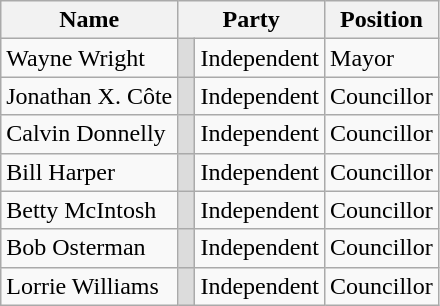<table class="wikitable sortable">
<tr>
<th>Name</th>
<th colspan="2">Party</th>
<th>Position</th>
</tr>
<tr>
<td data-sort-value="Wright, Wayne">Wayne Wright</td>
<td style="background:gainsboro;"> </td>
<td>Independent</td>
<td>Mayor</td>
</tr>
<tr>
<td data-sort-value="Côte, Jonathan">Jonathan X. Côte</td>
<td style="background:gainsboro;"> </td>
<td>Independent</td>
<td>Councillor</td>
</tr>
<tr>
<td data-sort-value="Donnelly, Calvin">Calvin Donnelly</td>
<td style="background:gainsboro;"> </td>
<td>Independent</td>
<td>Councillor</td>
</tr>
<tr>
<td data-sort-value="Harper, Bill">Bill Harper</td>
<td style="background:gainsboro;"> </td>
<td>Independent</td>
<td>Councillor</td>
</tr>
<tr>
<td data-sort-value="McIntosh, Betty">Betty McIntosh</td>
<td style="background:gainsboro;"> </td>
<td>Independent</td>
<td>Councillor</td>
</tr>
<tr>
<td data-sort-value="Osterman, Bob">Bob Osterman</td>
<td style="background:gainsboro;"> </td>
<td>Independent</td>
<td>Councillor</td>
</tr>
<tr>
<td data-sort-value="Williams, Lorrie">Lorrie Williams</td>
<td style="background:gainsboro;"> </td>
<td>Independent</td>
<td>Councillor</td>
</tr>
</table>
